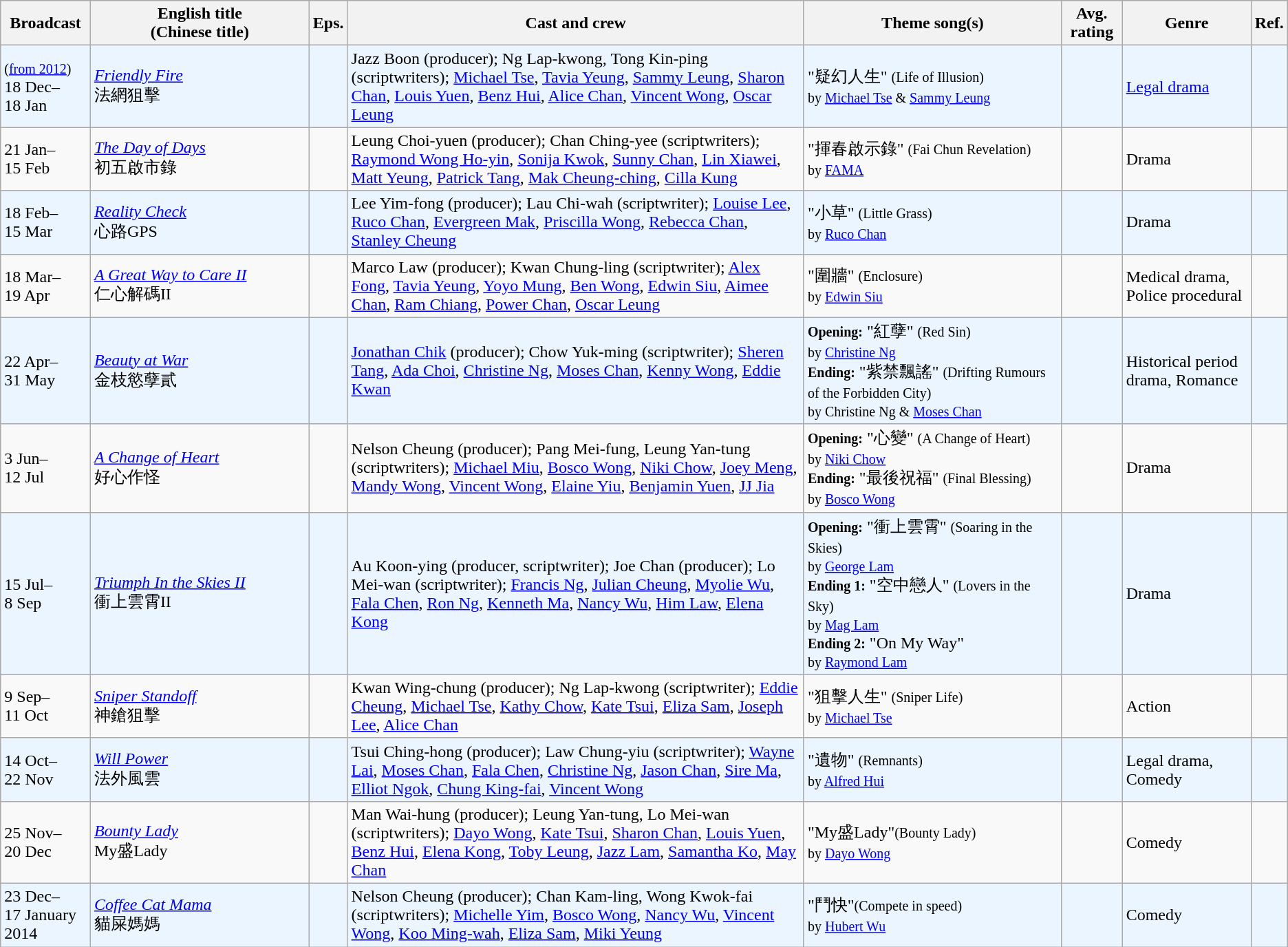<table class="wikitable sortable">
<tr>
<th>Broadcast</th>
<th style="width:17%;">English title <br> (Chinese title)</th>
<th>Eps.</th>
<th>Cast and crew</th>
<th style="width:20%;">Theme song(s)</th>
<th>Avg. rating</th>
<th style="width:10%;">Genre</th>
<th>Ref.</th>
</tr>
<tr ---- bgcolor="#ebf5ff">
<td><small>(<a href='#'>from 2012</a>)</small><br>18 Dec–<br>18 Jan</td>
<td><em><a href='#'>Friendly Fire</a></em><br>法網狙擊</td>
<td></td>
<td>Jazz Boon (producer); Ng Lap-kwong, Tong Kin-ping (scriptwriters); <a href='#'>Michael Tse</a>, <a href='#'>Tavia Yeung</a>, <a href='#'>Sammy Leung</a>, <a href='#'>Sharon Chan</a>, <a href='#'>Louis Yuen</a>, <a href='#'>Benz Hui</a>, <a href='#'>Alice Chan</a>, <a href='#'>Vincent Wong</a>, <a href='#'>Oscar Leung</a></td>
<td>"疑幻人生" <small>(Life of Illusion)</small><br><small>by <a href='#'>Michael Tse</a> & <a href='#'>Sammy Leung</a></small></td>
<td></td>
<td><a href='#'>Legal drama</a></td>
<td></td>
</tr>
<tr>
<td>21 Jan–<br>15 Feb</td>
<td><em><a href='#'>The Day of Days</a></em><br>初五啟市錄</td>
<td></td>
<td>Leung Choi-yuen (producer); Chan Ching-yee (scriptwriters); <a href='#'>Raymond Wong Ho-yin</a>, <a href='#'>Sonija Kwok</a>, <a href='#'>Sunny Chan</a>, <a href='#'>Lin Xiawei</a>, <a href='#'>Matt Yeung</a>, <a href='#'>Patrick Tang</a>, <a href='#'>Mak Cheung-ching</a>, <a href='#'>Cilla Kung</a></td>
<td>"揮春啟示錄" <small>(Fai Chun Revelation)</small><br><small>by <a href='#'>FAMA</a></small></td>
<td></td>
<td>Drama</td>
<td></td>
</tr>
<tr ---- bgcolor="#ebf5ff">
<td>18 Feb–<br>15 Mar</td>
<td><em><a href='#'>Reality Check</a></em><br>心路GPS</td>
<td></td>
<td>Lee Yim-fong (producer); Lau Chi-wah (scriptwriter); <a href='#'>Louise Lee</a>, <a href='#'>Ruco Chan</a>, <a href='#'>Evergreen Mak</a>, <a href='#'>Priscilla Wong</a>, <a href='#'>Rebecca Chan</a>, <a href='#'>Stanley Cheung</a></td>
<td>"小草" <small>(Little Grass)</small><br><small>by <a href='#'>Ruco Chan</a></small></td>
<td></td>
<td>Drama</td>
<td></td>
</tr>
<tr>
<td>18 Mar–<br>19 Apr</td>
<td><em><a href='#'>A Great Way to Care II</a></em><br>仁心解碼II</td>
<td></td>
<td>Marco Law (producer); Kwan Chung-ling (scriptwriter); <a href='#'>Alex Fong</a>, <a href='#'>Tavia Yeung</a>, <a href='#'>Yoyo Mung</a>, <a href='#'>Ben Wong</a>, <a href='#'>Edwin Siu</a>, <a href='#'>Aimee Chan</a>, <a href='#'>Ram Chiang</a>, <a href='#'>Power Chan</a>, <a href='#'>Oscar Leung</a></td>
<td>"圍牆" <small>(Enclosure)</small><br><small>by <a href='#'>Edwin Siu</a></small></td>
<td></td>
<td>Medical drama, Police procedural</td>
<td></td>
</tr>
<tr ---- bgcolor="#ebf5ff">
<td>22 Apr–<br>31 May</td>
<td><em><a href='#'>Beauty at War</a></em><br>金枝慾孽貳</td>
<td></td>
<td><a href='#'>Jonathan Chik</a> (producer); Chow Yuk-ming (scriptwriter); <a href='#'>Sheren Tang</a>, <a href='#'>Ada Choi</a>, <a href='#'>Christine Ng</a>, <a href='#'>Moses Chan</a>, <a href='#'>Kenny Wong</a>, <a href='#'>Eddie Kwan</a></td>
<td><small><strong>Opening:</strong></small> "紅孽" <small>(Red Sin)</small><br><small>by <a href='#'>Christine Ng</a></small><br><small><strong>Ending:</strong></small> "紫禁飄謠" <small>(Drifting Rumours of the Forbidden City)</small><br><small>by Christine Ng & <a href='#'>Moses Chan</a></small></td>
<td></td>
<td>Historical period drama, Romance</td>
<td></td>
</tr>
<tr>
<td>3 Jun–<br>12 Jul</td>
<td><em><a href='#'>A Change of Heart</a></em><br>好心作怪</td>
<td></td>
<td>Nelson Cheung (producer); Pang Mei-fung, Leung Yan-tung (scriptwriters); <a href='#'>Michael Miu</a>, <a href='#'>Bosco Wong</a>, <a href='#'>Niki Chow</a>, <a href='#'>Joey Meng</a>, <a href='#'>Mandy Wong</a>, <a href='#'>Vincent Wong</a>, <a href='#'>Elaine Yiu</a>, <a href='#'>Benjamin Yuen</a>, <a href='#'>JJ Jia</a></td>
<td><small><strong>Opening:</strong></small> "心變" <small>(A Change of Heart)</small><br><small>by <a href='#'>Niki Chow</a></small><br><small><strong>Ending:</strong></small> "最後祝福" <small>(Final Blessing)</small><br><small>by <a href='#'>Bosco Wong</a></small></td>
<td></td>
<td>Drama</td>
<td></td>
</tr>
<tr ---- bgcolor="#ebf5ff">
<td>15 Jul–<br>8 Sep</td>
<td><em><a href='#'>Triumph In the Skies II</a></em><br>衝上雲霄II</td>
<td></td>
<td>Au Koon-ying (producer, scriptwriter); Joe Chan (producer); Lo Mei-wan (scriptwriter); <a href='#'>Francis Ng</a>, <a href='#'>Julian Cheung</a>, <a href='#'>Myolie Wu</a>, <a href='#'>Fala Chen</a>, <a href='#'>Ron Ng</a>, <a href='#'>Kenneth Ma</a>, <a href='#'>Nancy Wu</a>, <a href='#'>Him Law</a>, <a href='#'>Elena Kong</a></td>
<td><small><strong>Opening:</strong></small> "衝上雲霄" <small> (Soaring in the Skies) </small><br><small>by <a href='#'>George Lam</a></small><br><small><strong>Ending 1:</strong></small> "空中戀人" <small> (Lovers in the Sky) </small><br><small>by <a href='#'>Mag Lam</a></small><br><small><strong>Ending 2:</strong></small> "On My Way" <br><small>by <a href='#'>Raymond Lam</a></small></td>
<td></td>
<td>Drama</td>
<td></td>
</tr>
<tr>
<td>9 Sep–<br>11 Oct</td>
<td><em><a href='#'>Sniper Standoff</a></em><br>神鎗狙擊</td>
<td></td>
<td>Kwan Wing-chung (producer); Ng Lap-kwong (scriptwriter); <a href='#'>Eddie Cheung</a>, <a href='#'>Michael Tse</a>, <a href='#'>Kathy Chow</a>, <a href='#'>Kate Tsui</a>, <a href='#'>Eliza Sam</a>, <a href='#'>Joseph Lee</a>, <a href='#'>Alice Chan</a></td>
<td>"狙擊人生" <small>(Sniper Life)</small><br><small>by <a href='#'>Michael Tse</a></small></td>
<td></td>
<td>Action</td>
<td></td>
</tr>
<tr ---- bgcolor="#ebf5ff">
<td>14 Oct–<br>22 Nov</td>
<td><em><a href='#'>Will Power</a></em><br>法外風雲</td>
<td></td>
<td>Tsui Ching-hong (producer); Law Chung-yiu (scriptwriter); <a href='#'>Wayne Lai</a>, <a href='#'>Moses Chan</a>, <a href='#'>Fala Chen</a>, <a href='#'>Christine Ng</a>, <a href='#'>Jason Chan</a>, <a href='#'>Sire Ma</a>, <a href='#'>Elliot Ngok</a>, <a href='#'>Chung King-fai</a>, <a href='#'>Vincent Wong</a></td>
<td>"遺物" <small>(Remnants)</small><br><small>by <a href='#'>Alfred Hui</a></small></td>
<td></td>
<td>Legal drama, Comedy</td>
<td></td>
</tr>
<tr>
<td>25 Nov–<br>20 Dec</td>
<td><em><a href='#'>Bounty Lady</a></em><br>My盛Lady</td>
<td></td>
<td>Man Wai-hung (producer); Leung Yan-tung, Lo Mei-wan (scriptwriters); <a href='#'>Dayo Wong</a>, <a href='#'>Kate Tsui</a>, <a href='#'>Sharon Chan</a>, <a href='#'>Louis Yuen</a>, <a href='#'>Benz Hui</a>, <a href='#'>Elena Kong</a>, <a href='#'>Toby Leung</a>, <a href='#'>Jazz Lam</a>, <a href='#'>Samantha Ko</a>, <a href='#'>May Chan</a></td>
<td>"My盛Lady"<small>(Bounty Lady)</small><br><small>by <a href='#'>Dayo Wong</a></small></td>
<td></td>
<td>Comedy</td>
<td></td>
</tr>
<tr ---- bgcolor="#ebf5ff">
<td>23 Dec–<br>17 January 2014</td>
<td><em><a href='#'>Coffee Cat Mama</a></em><br>貓屎媽媽</td>
<td></td>
<td>Nelson Cheung (producer); Chan Kam-ling, Wong Kwok-fai (scriptwriters); <a href='#'>Michelle Yim</a>, <a href='#'>Bosco Wong</a>, <a href='#'>Nancy Wu</a>, <a href='#'>Vincent Wong</a>, <a href='#'>Koo Ming-wah</a>, <a href='#'>Eliza Sam</a>, <a href='#'>Miki Yeung</a></td>
<td>"鬥快"<small>(Compete in speed)</small><br><small>by <a href='#'>Hubert Wu</a></small></td>
<td></td>
<td>Comedy</td>
<td></td>
</tr>
</table>
